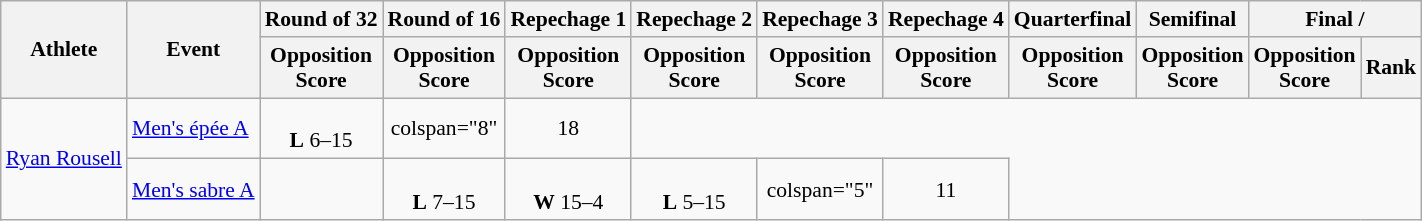<table class=wikitable style="font-size:90%">
<tr>
<th rowspan="2">Athlete</th>
<th rowspan="2">Event</th>
<th>Round of 32</th>
<th>Round of 16</th>
<th>Repechage 1</th>
<th>Repechage 2</th>
<th>Repechage 3</th>
<th>Repechage 4</th>
<th>Quarterfinal</th>
<th>Semifinal</th>
<th colspan="2">Final / </th>
</tr>
<tr>
<th>Opposition<br>Score</th>
<th>Opposition<br>Score</th>
<th>Opposition<br>Score</th>
<th>Opposition<br>Score</th>
<th>Opposition<br>Score</th>
<th>Opposition<br>Score</th>
<th>Opposition<br>Score</th>
<th>Opposition<br>Score</th>
<th>Opposition<br>Score</th>
<th>Rank</th>
</tr>
<tr align=center>
<td align=left rowspan=2><a href='#'>Ryan Rousell</a></td>
<td align=left><a href='#'>Men's épée A</a></td>
<td><br><strong>L</strong> 6–15</td>
<td>colspan="8" </td>
<td>18</td>
</tr>
<tr align=center>
<td align=left><a href='#'>Men's sabre A</a></td>
<td></td>
<td><br><strong>L</strong> 7–15</td>
<td><br><strong>W</strong> 15–4</td>
<td><br><strong>L</strong> 5–15</td>
<td>colspan="5" </td>
<td>11</td>
</tr>
</table>
